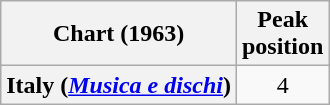<table class="wikitable plainrowheaders" style="text-align:center">
<tr>
<th scope="col">Chart (1963)</th>
<th scope="col">Peak<br>position</th>
</tr>
<tr>
<th scope="row">Italy (<em><a href='#'>Musica e dischi</a></em>)</th>
<td>4</td>
</tr>
</table>
